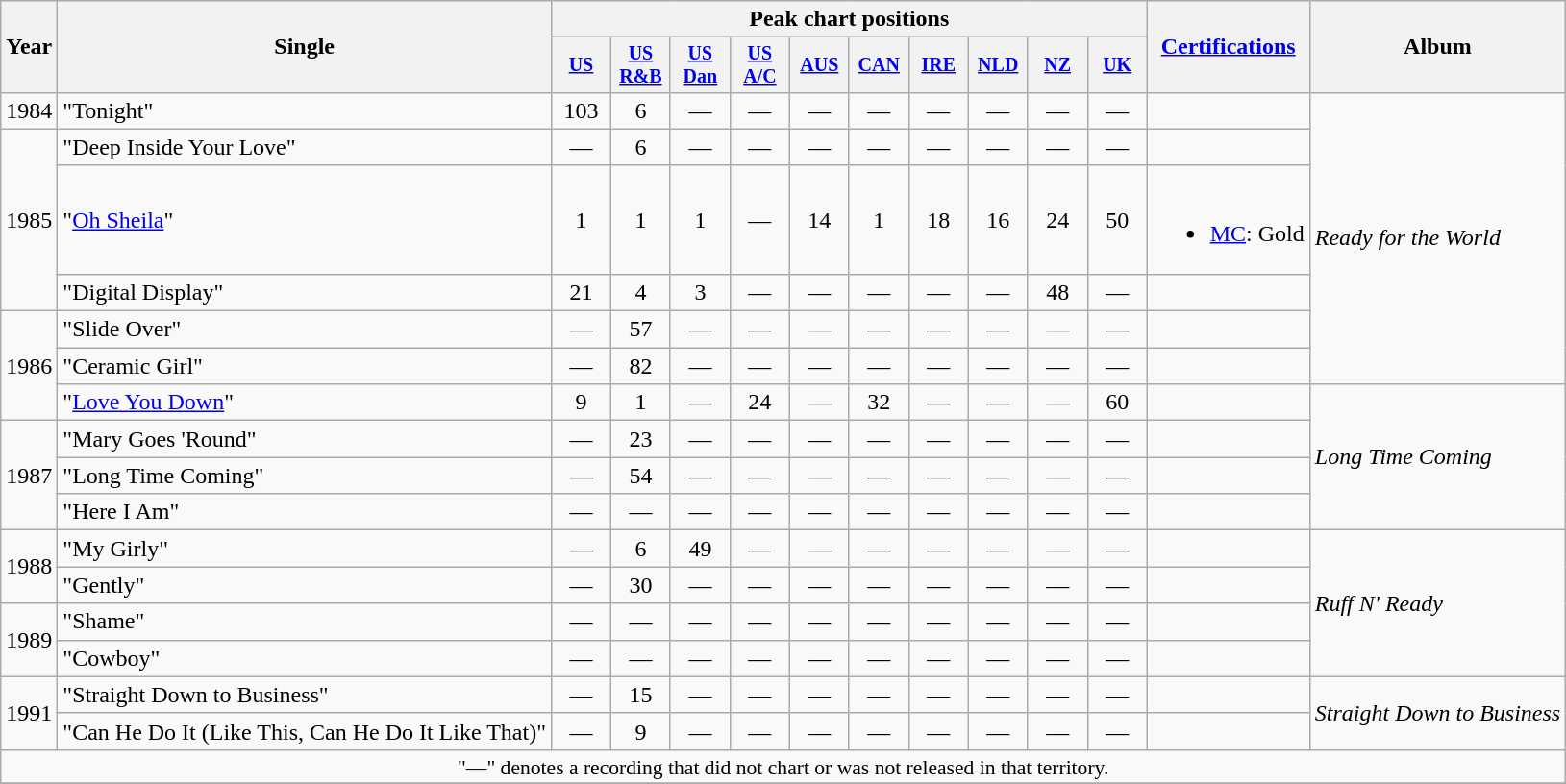<table class="wikitable" style="text-align:center;">
<tr>
<th rowspan="2">Year</th>
<th rowspan="2">Single</th>
<th colspan="10">Peak chart positions</th>
<th rowspan="2"><a href='#'>Certifications</a></th>
<th rowspan="2">Album</th>
</tr>
<tr style="font-size:smaller;">
<th width="35"><a href='#'>US</a><br></th>
<th width="35"><a href='#'>US R&B</a><br></th>
<th width="35"><a href='#'>US Dan</a><br></th>
<th width="35"><a href='#'>US A/C</a><br></th>
<th width="35"><a href='#'>AUS</a><br></th>
<th width="35"><a href='#'>CAN</a><br></th>
<th width="35"><a href='#'>IRE</a><br></th>
<th width="35"><a href='#'>NLD</a><br></th>
<th width="35"><a href='#'>NZ</a> <br></th>
<th width="35"><a href='#'>UK</a><br></th>
</tr>
<tr>
<td rowspan="1">1984</td>
<td align="left">"Tonight"</td>
<td>103</td>
<td>6</td>
<td>—</td>
<td>—</td>
<td>—</td>
<td>—</td>
<td>—</td>
<td>—</td>
<td>—</td>
<td>—</td>
<td align=left></td>
<td align=left rowspan="6"><em>Ready for the World</em></td>
</tr>
<tr>
<td rowspan="3">1985</td>
<td align="left">"Deep Inside Your Love"</td>
<td>—</td>
<td>6</td>
<td>—</td>
<td>—</td>
<td>—</td>
<td>—</td>
<td>—</td>
<td>—</td>
<td>—</td>
<td>—</td>
<td align=left></td>
</tr>
<tr>
<td align="left">"<a href='#'>Oh Sheila</a>"</td>
<td>1</td>
<td>1</td>
<td>1</td>
<td>—</td>
<td>14</td>
<td>1</td>
<td>18</td>
<td>16</td>
<td>24</td>
<td>50</td>
<td align=left><br><ul><li><a href='#'>MC</a>: Gold</li></ul></td>
</tr>
<tr>
<td align="left">"Digital Display"</td>
<td>21</td>
<td>4</td>
<td>3</td>
<td>—</td>
<td>—</td>
<td>—</td>
<td>—</td>
<td>—</td>
<td>48</td>
<td>—</td>
<td align=left></td>
</tr>
<tr>
<td rowspan="3">1986</td>
<td align="left">"Slide Over"</td>
<td>—</td>
<td>57</td>
<td>—</td>
<td>—</td>
<td>—</td>
<td>—</td>
<td>—</td>
<td>—</td>
<td>—</td>
<td>—</td>
<td align=left></td>
</tr>
<tr>
<td align="left">"Ceramic Girl"</td>
<td>—</td>
<td>82</td>
<td>—</td>
<td>—</td>
<td>—</td>
<td>—</td>
<td>—</td>
<td>—</td>
<td>—</td>
<td>—</td>
<td align=left></td>
</tr>
<tr>
<td align="left">"<a href='#'>Love You Down</a>"</td>
<td>9</td>
<td>1</td>
<td>—</td>
<td>24</td>
<td>—</td>
<td>32</td>
<td>—</td>
<td>—</td>
<td>—</td>
<td>60</td>
<td align=left></td>
<td align=left rowspan="4"><em>Long Time Coming</em></td>
</tr>
<tr>
<td rowspan="3">1987</td>
<td align="left">"Mary Goes 'Round"</td>
<td>—</td>
<td>23</td>
<td>—</td>
<td>—</td>
<td>—</td>
<td>—</td>
<td>—</td>
<td>—</td>
<td>—</td>
<td>—</td>
<td align=left></td>
</tr>
<tr>
<td align="left">"Long Time Coming"</td>
<td>—</td>
<td>54</td>
<td>—</td>
<td>—</td>
<td>—</td>
<td>—</td>
<td>—</td>
<td>—</td>
<td>—</td>
<td>—</td>
<td align=left></td>
</tr>
<tr>
<td align="left">"Here I Am"</td>
<td>—</td>
<td>—</td>
<td>—</td>
<td>—</td>
<td>—</td>
<td>—</td>
<td>—</td>
<td>—</td>
<td>—</td>
<td>—</td>
<td align=left></td>
</tr>
<tr>
<td rowspan="2">1988</td>
<td align="left">"My Girly"</td>
<td>—</td>
<td>6</td>
<td>49</td>
<td>—</td>
<td>—</td>
<td>—</td>
<td>—</td>
<td>—</td>
<td>—</td>
<td>—</td>
<td align=left></td>
<td align=left rowspan="4"><em>Ruff N' Ready</em></td>
</tr>
<tr>
<td align="left">"Gently"</td>
<td>—</td>
<td>30</td>
<td>—</td>
<td>—</td>
<td>—</td>
<td>—</td>
<td>—</td>
<td>—</td>
<td>—</td>
<td>—</td>
<td align=left></td>
</tr>
<tr>
<td rowspan="2">1989</td>
<td align="left">"Shame"</td>
<td>—</td>
<td>—</td>
<td>—</td>
<td>—</td>
<td>—</td>
<td>—</td>
<td>—</td>
<td>—</td>
<td>—</td>
<td>—</td>
<td align=left></td>
</tr>
<tr>
<td align="left">"Cowboy"</td>
<td>—</td>
<td>—</td>
<td>—</td>
<td>—</td>
<td>—</td>
<td>—</td>
<td>—</td>
<td>—</td>
<td>—</td>
<td>—</td>
<td align=left></td>
</tr>
<tr>
<td rowspan="2">1991</td>
<td align="left">"Straight Down to Business"</td>
<td>—</td>
<td>15</td>
<td>—</td>
<td>—</td>
<td>—</td>
<td>—</td>
<td>—</td>
<td>—</td>
<td>—</td>
<td>—</td>
<td align=left></td>
<td align=left rowspan="2"><em>Straight Down to Business</em></td>
</tr>
<tr>
<td align="left">"Can He Do It (Like This, Can He Do It Like That)"</td>
<td>—</td>
<td>9</td>
<td>—</td>
<td>—</td>
<td>—</td>
<td>—</td>
<td>—</td>
<td>—</td>
<td>—</td>
<td>—</td>
<td align=left></td>
</tr>
<tr>
<td colspan="15" style="font-size:90%">"—" denotes a recording that did not chart or was not released in that territory.</td>
</tr>
<tr>
</tr>
</table>
